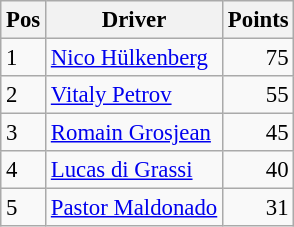<table class="wikitable" style="font-size: 95%;">
<tr>
<th>Pos</th>
<th>Driver</th>
<th>Points</th>
</tr>
<tr>
<td>1</td>
<td> <a href='#'>Nico Hülkenberg</a></td>
<td align="right">75</td>
</tr>
<tr>
<td>2</td>
<td> <a href='#'>Vitaly Petrov</a></td>
<td align="right">55</td>
</tr>
<tr>
<td>3</td>
<td> <a href='#'>Romain Grosjean</a></td>
<td align="right">45</td>
</tr>
<tr>
<td>4</td>
<td> <a href='#'>Lucas di Grassi</a></td>
<td align="right">40</td>
</tr>
<tr>
<td>5</td>
<td> <a href='#'>Pastor Maldonado</a></td>
<td align="right">31</td>
</tr>
</table>
